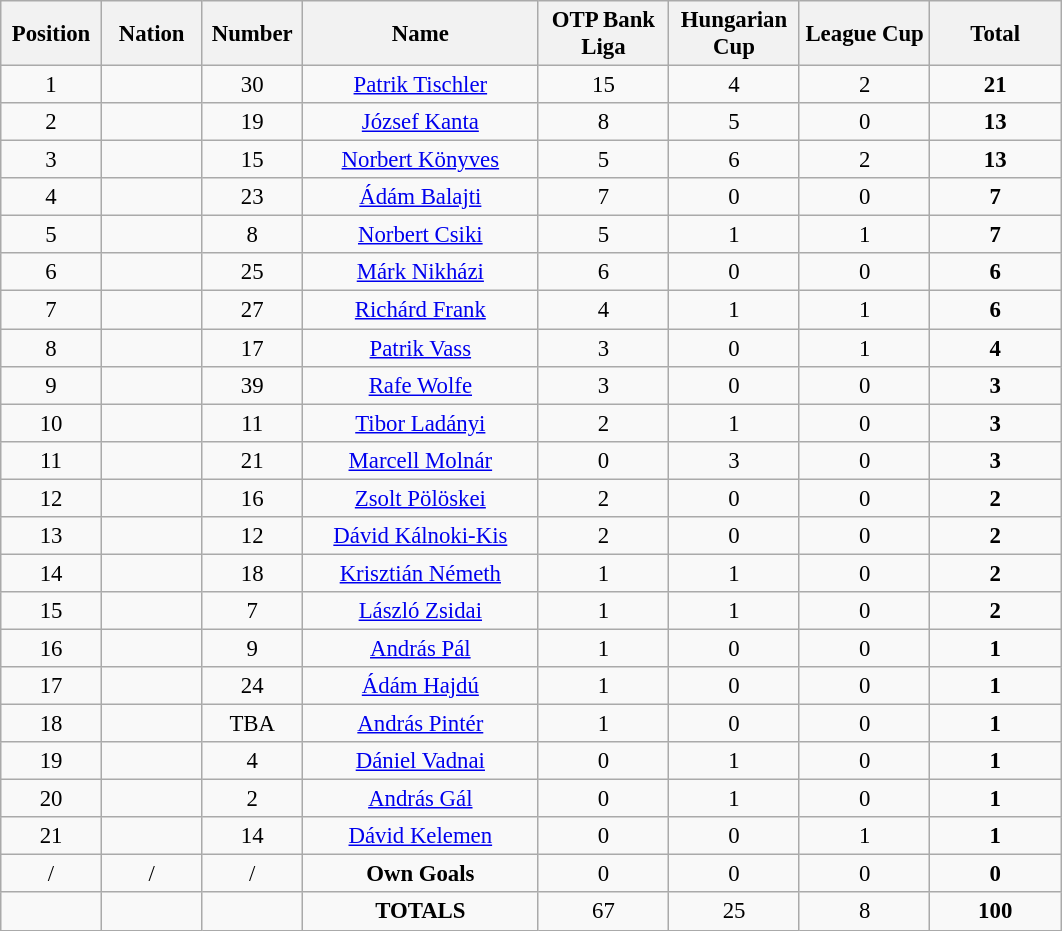<table class="wikitable" style="font-size: 95%; text-align: center;">
<tr>
<th width=60>Position</th>
<th width=60>Nation</th>
<th width=60>Number</th>
<th width=150>Name</th>
<th width=80>OTP Bank Liga</th>
<th width=80>Hungarian Cup</th>
<th width=80>League Cup</th>
<th width=80>Total</th>
</tr>
<tr>
<td>1</td>
<td></td>
<td>30</td>
<td><a href='#'>Patrik Tischler</a></td>
<td>15</td>
<td>4</td>
<td>2</td>
<td><strong>21</strong></td>
</tr>
<tr>
<td>2</td>
<td></td>
<td>19</td>
<td><a href='#'>József Kanta</a></td>
<td>8</td>
<td>5</td>
<td>0</td>
<td><strong>13</strong></td>
</tr>
<tr>
<td>3</td>
<td></td>
<td>15</td>
<td><a href='#'>Norbert Könyves</a></td>
<td>5</td>
<td>6</td>
<td>2</td>
<td><strong>13</strong></td>
</tr>
<tr>
<td>4</td>
<td></td>
<td>23</td>
<td><a href='#'>Ádám Balajti</a></td>
<td>7</td>
<td>0</td>
<td>0</td>
<td><strong>7</strong></td>
</tr>
<tr>
<td>5</td>
<td></td>
<td>8</td>
<td><a href='#'>Norbert Csiki</a></td>
<td>5</td>
<td>1</td>
<td>1</td>
<td><strong>7</strong></td>
</tr>
<tr>
<td>6</td>
<td></td>
<td>25</td>
<td><a href='#'>Márk Nikházi</a></td>
<td>6</td>
<td>0</td>
<td>0</td>
<td><strong>6</strong></td>
</tr>
<tr>
<td>7</td>
<td></td>
<td>27</td>
<td><a href='#'>Richárd Frank</a></td>
<td>4</td>
<td>1</td>
<td>1</td>
<td><strong>6</strong></td>
</tr>
<tr>
<td>8</td>
<td></td>
<td>17</td>
<td><a href='#'>Patrik Vass</a></td>
<td>3</td>
<td>0</td>
<td>1</td>
<td><strong>4</strong></td>
</tr>
<tr>
<td>9</td>
<td></td>
<td>39</td>
<td><a href='#'>Rafe Wolfe</a></td>
<td>3</td>
<td>0</td>
<td>0</td>
<td><strong>3</strong></td>
</tr>
<tr>
<td>10</td>
<td></td>
<td>11</td>
<td><a href='#'>Tibor Ladányi</a></td>
<td>2</td>
<td>1</td>
<td>0</td>
<td><strong>3</strong></td>
</tr>
<tr>
<td>11</td>
<td></td>
<td>21</td>
<td><a href='#'>Marcell Molnár</a></td>
<td>0</td>
<td>3</td>
<td>0</td>
<td><strong>3</strong></td>
</tr>
<tr>
<td>12</td>
<td></td>
<td>16</td>
<td><a href='#'>Zsolt Pölöskei</a></td>
<td>2</td>
<td>0</td>
<td>0</td>
<td><strong>2</strong></td>
</tr>
<tr>
<td>13</td>
<td></td>
<td>12</td>
<td><a href='#'>Dávid Kálnoki-Kis</a></td>
<td>2</td>
<td>0</td>
<td>0</td>
<td><strong>2</strong></td>
</tr>
<tr>
<td>14</td>
<td></td>
<td>18</td>
<td><a href='#'>Krisztián Németh</a></td>
<td>1</td>
<td>1</td>
<td>0</td>
<td><strong>2</strong></td>
</tr>
<tr>
<td>15</td>
<td></td>
<td>7</td>
<td><a href='#'>László Zsidai</a></td>
<td>1</td>
<td>1</td>
<td>0</td>
<td><strong>2</strong></td>
</tr>
<tr>
<td>16</td>
<td></td>
<td>9</td>
<td><a href='#'>András Pál</a></td>
<td>1</td>
<td>0</td>
<td>0</td>
<td><strong>1</strong></td>
</tr>
<tr>
<td>17</td>
<td></td>
<td>24</td>
<td><a href='#'>Ádám Hajdú</a></td>
<td>1</td>
<td>0</td>
<td>0</td>
<td><strong>1</strong></td>
</tr>
<tr>
<td>18</td>
<td></td>
<td>TBA</td>
<td><a href='#'>András Pintér</a></td>
<td>1</td>
<td>0</td>
<td>0</td>
<td><strong>1</strong></td>
</tr>
<tr>
<td>19</td>
<td></td>
<td>4</td>
<td><a href='#'>Dániel Vadnai</a></td>
<td>0</td>
<td>1</td>
<td>0</td>
<td><strong>1</strong></td>
</tr>
<tr>
<td>20</td>
<td></td>
<td>2</td>
<td><a href='#'>András Gál</a></td>
<td>0</td>
<td>1</td>
<td>0</td>
<td><strong>1</strong></td>
</tr>
<tr>
<td>21</td>
<td></td>
<td>14</td>
<td><a href='#'>Dávid Kelemen</a></td>
<td>0</td>
<td>0</td>
<td>1</td>
<td><strong>1</strong></td>
</tr>
<tr>
<td>/</td>
<td>/</td>
<td>/</td>
<td><strong>Own Goals</strong></td>
<td>0</td>
<td>0</td>
<td>0</td>
<td><strong>0</strong></td>
</tr>
<tr>
<td></td>
<td></td>
<td></td>
<td><strong>TOTALS</strong></td>
<td>67</td>
<td>25</td>
<td>8</td>
<td><strong>100</strong></td>
</tr>
</table>
